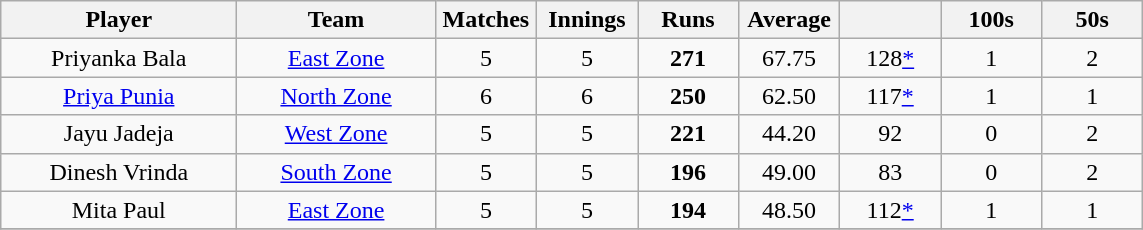<table class="wikitable" style="text-align:center;">
<tr>
<th width=150>Player</th>
<th width=125>Team</th>
<th width=60>Matches</th>
<th width=60>Innings</th>
<th width=60>Runs</th>
<th width=60>Average</th>
<th width=60></th>
<th width=60>100s</th>
<th width=60>50s</th>
</tr>
<tr>
<td>Priyanka Bala</td>
<td><a href='#'>East Zone</a></td>
<td>5</td>
<td>5</td>
<td><strong>271</strong></td>
<td>67.75</td>
<td>128<a href='#'>*</a></td>
<td>1</td>
<td>2</td>
</tr>
<tr>
<td><a href='#'>Priya Punia</a></td>
<td><a href='#'>North Zone</a></td>
<td>6</td>
<td>6</td>
<td><strong>250</strong></td>
<td>62.50</td>
<td>117<a href='#'>*</a></td>
<td>1</td>
<td>1</td>
</tr>
<tr>
<td>Jayu Jadeja</td>
<td><a href='#'>West Zone</a></td>
<td>5</td>
<td>5</td>
<td><strong>221</strong></td>
<td>44.20</td>
<td>92</td>
<td>0</td>
<td>2</td>
</tr>
<tr>
<td>Dinesh Vrinda</td>
<td><a href='#'>South Zone</a></td>
<td>5</td>
<td>5</td>
<td><strong>196</strong></td>
<td>49.00</td>
<td>83</td>
<td>0</td>
<td>2</td>
</tr>
<tr>
<td>Mita Paul</td>
<td><a href='#'>East Zone</a></td>
<td>5</td>
<td>5</td>
<td><strong>194</strong></td>
<td>48.50</td>
<td>112<a href='#'>*</a></td>
<td>1</td>
<td>1</td>
</tr>
<tr>
</tr>
</table>
